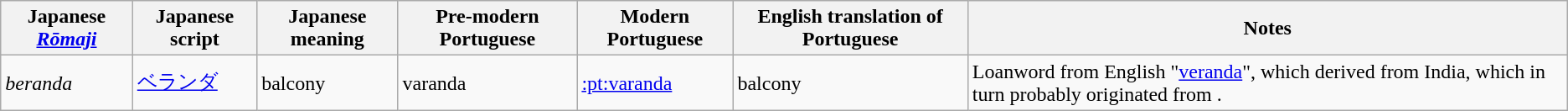<table class="wikitable">
<tr>
<th>Japanese <em><a href='#'>Rōmaji</a></em></th>
<th>Japanese script</th>
<th>Japanese meaning</th>
<th>Pre-modern Portuguese</th>
<th>Modern Portuguese</th>
<th>English translation of Portuguese</th>
<th>Notes</th>
</tr>
<tr>
<td><em>beranda</em></td>
<td><a href='#'>ベランダ</a></td>
<td>balcony</td>
<td>varanda</td>
<td><a href='#'>:pt:varanda</a></td>
<td>balcony</td>
<td>Loanword from English "<a href='#'>veranda</a>", which derived from India, which in turn probably originated from .</td>
</tr>
</table>
